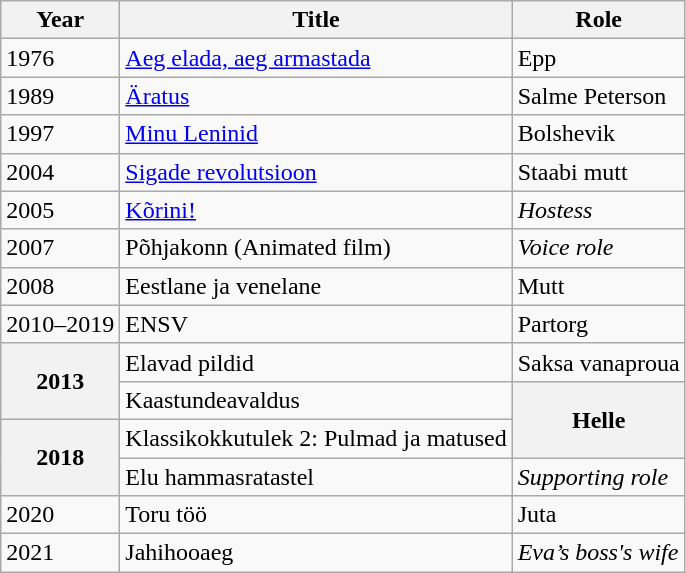<table class="wikitable">
<tr>
<th>Year</th>
<th>Title</th>
<th>Role</th>
</tr>
<tr>
<td>1976</td>
<td><a href='#'>Aeg elada, aeg armastada</a></td>
<td>Epp</td>
</tr>
<tr>
<td>1989</td>
<td><a href='#'>Äratus</a></td>
<td>Salme Peterson</td>
</tr>
<tr>
<td>1997</td>
<td><a href='#'>Minu Leninid</a></td>
<td>Bolshevik</td>
</tr>
<tr>
<td>2004</td>
<td><a href='#'>Sigade revolutsioon</a></td>
<td>Staabi mutt</td>
</tr>
<tr>
<td>2005</td>
<td><a href='#'>Kõrini!</a></td>
<td><em>Hostess</em></td>
</tr>
<tr>
<td>2007</td>
<td>Põhjakonn (Animated film)</td>
<td><em>Voice role</em></td>
</tr>
<tr>
<td>2008</td>
<td>Eestlane ja venelane</td>
<td>Mutt</td>
</tr>
<tr>
<td>2010–2019</td>
<td>ENSV</td>
<td>Partorg</td>
</tr>
<tr>
<th rowspan="2">2013</th>
<td>Elavad pildid</td>
<td>Saksa vanaproua</td>
</tr>
<tr>
<td>Kaastundeavaldus</td>
<th rowspan="2">Helle</th>
</tr>
<tr>
<th rowspan="2">2018</th>
<td>Klassikokkutulek 2: Pulmad ja matused</td>
</tr>
<tr>
<td>Elu hammasratastel</td>
<td><em>Supporting role</em></td>
</tr>
<tr>
<td>2020</td>
<td>Toru töö</td>
<td>Juta</td>
</tr>
<tr>
<td>2021</td>
<td>Jahihooaeg</td>
<td><em>Eva’s boss's wife</em></td>
</tr>
</table>
